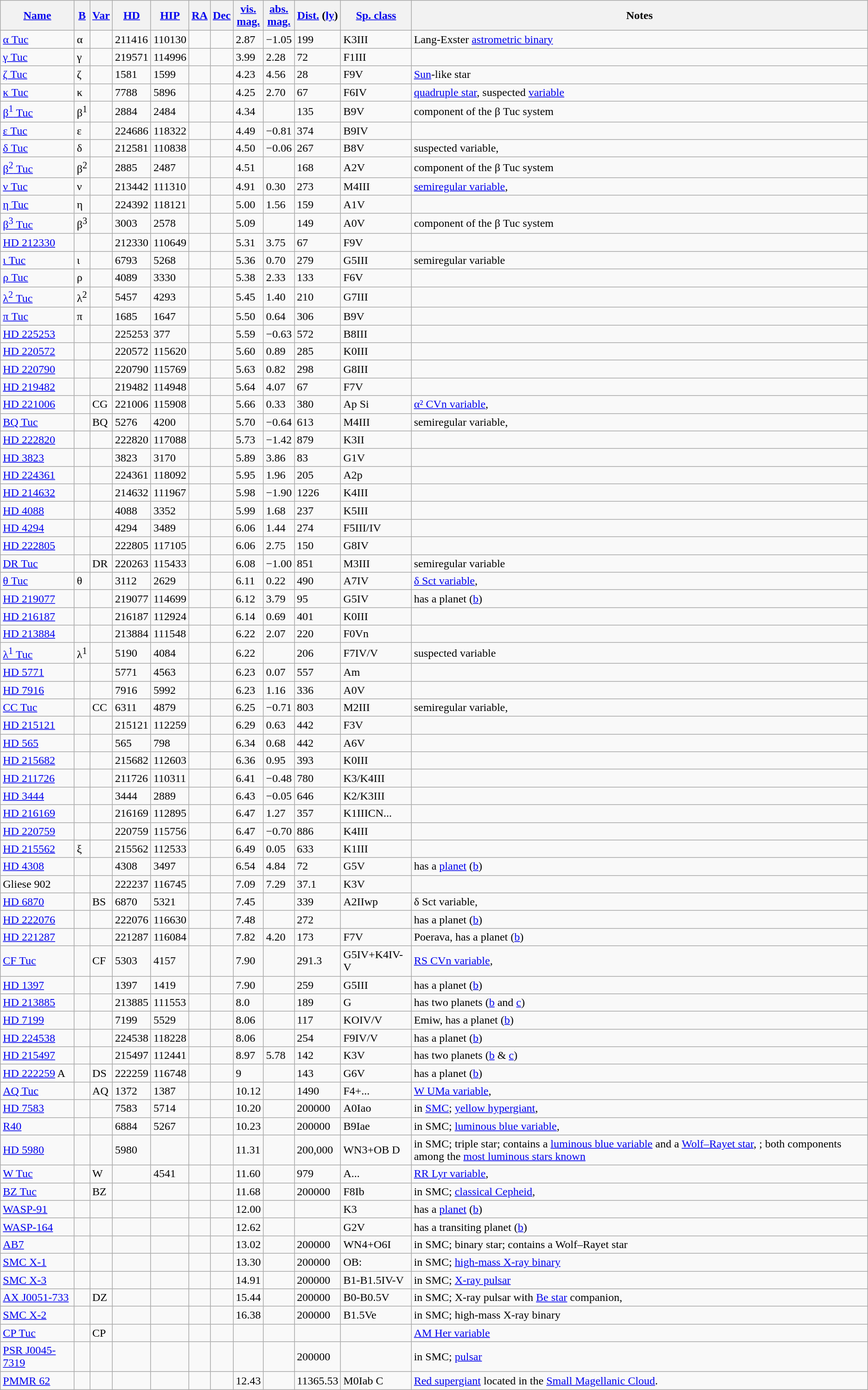<table class="wikitable sortable sticky-header">
<tr>
<th><a href='#'>Name</a></th>
<th><a href='#'>B</a></th>
<th><a href='#'>Var</a></th>
<th><a href='#'>HD</a></th>
<th><a href='#'>HIP</a></th>
<th><a href='#'>RA</a></th>
<th><a href='#'>Dec</a></th>
<th><a href='#'>vis.<br>mag.</a></th>
<th><a href='#'>abs.<br>mag.</a></th>
<th><a href='#'>Dist.</a> (<a href='#'>ly</a>)</th>
<th><a href='#'>Sp. class</a></th>
<th>Notes</th>
</tr>
<tr>
<td><a href='#'>α Tuc</a></td>
<td>α</td>
<td></td>
<td>211416</td>
<td>110130</td>
<td></td>
<td></td>
<td>2.87</td>
<td>−1.05</td>
<td>199</td>
<td>K3III</td>
<td style="text-align:left;">Lang-Exster <a href='#'>astrometric binary</a></td>
</tr>
<tr>
<td><a href='#'>γ Tuc</a></td>
<td>γ</td>
<td></td>
<td>219571</td>
<td>114996</td>
<td></td>
<td></td>
<td>3.99</td>
<td>2.28</td>
<td>72</td>
<td>F1III</td>
<td></td>
</tr>
<tr>
<td><a href='#'>ζ Tuc</a></td>
<td>ζ</td>
<td></td>
<td>1581</td>
<td>1599</td>
<td></td>
<td></td>
<td>4.23</td>
<td>4.56</td>
<td>28</td>
<td>F9V</td>
<td style="text-align:left;"><a href='#'>Sun</a>-like star</td>
</tr>
<tr>
<td><a href='#'>κ Tuc</a></td>
<td>κ</td>
<td></td>
<td>7788</td>
<td>5896</td>
<td></td>
<td></td>
<td>4.25</td>
<td>2.70</td>
<td>67</td>
<td>F6IV</td>
<td style="text-align:left;"><a href='#'>quadruple star</a>, suspected <a href='#'>variable</a></td>
</tr>
<tr>
<td><a href='#'>β<sup>1</sup> Tuc</a></td>
<td>β<sup>1</sup></td>
<td></td>
<td>2884</td>
<td>2484</td>
<td></td>
<td></td>
<td>4.34</td>
<td></td>
<td>135</td>
<td>B9V</td>
<td>component of the β Tuc system</td>
</tr>
<tr>
<td><a href='#'>ε Tuc</a></td>
<td>ε</td>
<td></td>
<td>224686</td>
<td>118322</td>
<td></td>
<td></td>
<td>4.49</td>
<td>−0.81</td>
<td>374</td>
<td>B9IV</td>
<td></td>
</tr>
<tr>
<td><a href='#'>δ Tuc</a></td>
<td>δ</td>
<td></td>
<td>212581</td>
<td>110838</td>
<td></td>
<td></td>
<td>4.50</td>
<td>−0.06</td>
<td>267</td>
<td>B8V</td>
<td>suspected variable, </td>
</tr>
<tr>
<td><a href='#'>β<sup>2</sup> Tuc</a></td>
<td>β<sup>2</sup></td>
<td></td>
<td>2885</td>
<td>2487</td>
<td></td>
<td></td>
<td>4.51</td>
<td></td>
<td>168</td>
<td>A2V</td>
<td>component of the β Tuc system</td>
</tr>
<tr>
<td><a href='#'>ν Tuc</a></td>
<td>ν</td>
<td></td>
<td>213442</td>
<td>111310</td>
<td></td>
<td></td>
<td>4.91</td>
<td>0.30</td>
<td>273</td>
<td>M4III</td>
<td><a href='#'>semiregular variable</a>, </td>
</tr>
<tr>
<td><a href='#'>η Tuc</a></td>
<td>η</td>
<td></td>
<td>224392</td>
<td>118121</td>
<td></td>
<td></td>
<td>5.00</td>
<td>1.56</td>
<td>159</td>
<td>A1V</td>
<td></td>
</tr>
<tr>
<td><a href='#'>β<sup>3</sup> Tuc</a></td>
<td>β<sup>3</sup></td>
<td></td>
<td>3003</td>
<td>2578</td>
<td></td>
<td></td>
<td>5.09</td>
<td></td>
<td>149</td>
<td>A0V</td>
<td>component of the β Tuc system</td>
</tr>
<tr>
<td><a href='#'>HD 212330</a></td>
<td></td>
<td></td>
<td>212330</td>
<td>110649</td>
<td></td>
<td></td>
<td>5.31</td>
<td>3.75</td>
<td>67</td>
<td>F9V</td>
<td></td>
</tr>
<tr>
<td><a href='#'>ι Tuc</a></td>
<td>ι</td>
<td></td>
<td>6793</td>
<td>5268</td>
<td></td>
<td></td>
<td>5.36</td>
<td>0.70</td>
<td>279</td>
<td>G5III</td>
<td>semiregular variable</td>
</tr>
<tr>
<td><a href='#'>ρ Tuc</a></td>
<td>ρ</td>
<td></td>
<td>4089</td>
<td>3330</td>
<td></td>
<td></td>
<td>5.38</td>
<td>2.33</td>
<td>133</td>
<td>F6V</td>
<td></td>
</tr>
<tr>
<td><a href='#'>λ<sup>2</sup> Tuc</a></td>
<td>λ<sup>2</sup></td>
<td></td>
<td>5457</td>
<td>4293</td>
<td></td>
<td></td>
<td>5.45</td>
<td>1.40</td>
<td>210</td>
<td>G7III</td>
<td></td>
</tr>
<tr>
<td><a href='#'>π Tuc</a></td>
<td>π</td>
<td></td>
<td>1685</td>
<td>1647</td>
<td></td>
<td></td>
<td>5.50</td>
<td>0.64</td>
<td>306</td>
<td>B9V</td>
<td></td>
</tr>
<tr>
<td><a href='#'>HD 225253</a></td>
<td></td>
<td></td>
<td>225253</td>
<td>377</td>
<td></td>
<td></td>
<td>5.59</td>
<td>−0.63</td>
<td>572</td>
<td>B8III</td>
<td></td>
</tr>
<tr>
<td><a href='#'>HD 220572</a></td>
<td></td>
<td></td>
<td>220572</td>
<td>115620</td>
<td></td>
<td></td>
<td>5.60</td>
<td>0.89</td>
<td>285</td>
<td>K0III</td>
<td></td>
</tr>
<tr>
<td><a href='#'>HD 220790</a></td>
<td></td>
<td></td>
<td>220790</td>
<td>115769</td>
<td></td>
<td></td>
<td>5.63</td>
<td>0.82</td>
<td>298</td>
<td>G8III</td>
<td></td>
</tr>
<tr>
<td><a href='#'>HD 219482</a></td>
<td></td>
<td></td>
<td>219482</td>
<td>114948</td>
<td></td>
<td></td>
<td>5.64</td>
<td>4.07</td>
<td>67</td>
<td>F7V</td>
<td></td>
</tr>
<tr>
<td><a href='#'>HD 221006</a></td>
<td></td>
<td>CG</td>
<td>221006</td>
<td>115908</td>
<td></td>
<td></td>
<td>5.66</td>
<td>0.33</td>
<td>380</td>
<td>Ap Si</td>
<td style="text-align:left;"><a href='#'>α² CVn variable</a>, </td>
</tr>
<tr>
<td><a href='#'>BQ Tuc</a></td>
<td></td>
<td>BQ</td>
<td>5276</td>
<td>4200</td>
<td></td>
<td></td>
<td>5.70</td>
<td>−0.64</td>
<td>613</td>
<td>M4III</td>
<td>semiregular variable, </td>
</tr>
<tr>
<td><a href='#'>HD 222820</a></td>
<td></td>
<td></td>
<td>222820</td>
<td>117088</td>
<td></td>
<td></td>
<td>5.73</td>
<td>−1.42</td>
<td>879</td>
<td>K3II</td>
<td></td>
</tr>
<tr>
<td><a href='#'>HD 3823</a></td>
<td></td>
<td></td>
<td>3823</td>
<td>3170</td>
<td></td>
<td></td>
<td>5.89</td>
<td>3.86</td>
<td>83</td>
<td>G1V</td>
<td></td>
</tr>
<tr>
<td><a href='#'>HD 224361</a></td>
<td></td>
<td></td>
<td>224361</td>
<td>118092</td>
<td></td>
<td></td>
<td>5.95</td>
<td>1.96</td>
<td>205</td>
<td>A2p</td>
<td></td>
</tr>
<tr>
<td><a href='#'>HD 214632</a></td>
<td></td>
<td></td>
<td>214632</td>
<td>111967</td>
<td></td>
<td></td>
<td>5.98</td>
<td>−1.90</td>
<td>1226</td>
<td>K4III</td>
<td></td>
</tr>
<tr>
<td><a href='#'>HD 4088</a></td>
<td></td>
<td></td>
<td>4088</td>
<td>3352</td>
<td></td>
<td></td>
<td>5.99</td>
<td>1.68</td>
<td>237</td>
<td>K5III</td>
<td></td>
</tr>
<tr>
<td><a href='#'>HD 4294</a></td>
<td></td>
<td></td>
<td>4294</td>
<td>3489</td>
<td></td>
<td></td>
<td>6.06</td>
<td>1.44</td>
<td>274</td>
<td>F5III/IV</td>
<td></td>
</tr>
<tr>
<td><a href='#'>HD 222805</a></td>
<td></td>
<td></td>
<td>222805</td>
<td>117105</td>
<td></td>
<td></td>
<td>6.06</td>
<td>2.75</td>
<td>150</td>
<td>G8IV</td>
<td></td>
</tr>
<tr>
<td><a href='#'>DR Tuc</a></td>
<td></td>
<td>DR</td>
<td>220263</td>
<td>115433</td>
<td></td>
<td></td>
<td>6.08</td>
<td>−1.00</td>
<td>851</td>
<td>M3III</td>
<td>semiregular variable</td>
</tr>
<tr>
<td><a href='#'>θ Tuc</a></td>
<td>θ</td>
<td></td>
<td>3112</td>
<td>2629</td>
<td></td>
<td></td>
<td>6.11</td>
<td>0.22</td>
<td>490</td>
<td>A7IV</td>
<td style="text-align:left;"><a href='#'>δ Sct variable</a>, </td>
</tr>
<tr>
<td><a href='#'>HD 219077</a></td>
<td></td>
<td></td>
<td>219077</td>
<td>114699</td>
<td></td>
<td></td>
<td>6.12</td>
<td>3.79</td>
<td>95</td>
<td>G5IV</td>
<td style="text-align:left;">has a planet (<a href='#'>b</a>)</td>
</tr>
<tr>
<td><a href='#'>HD 216187</a></td>
<td></td>
<td></td>
<td>216187</td>
<td>112924</td>
<td></td>
<td></td>
<td>6.14</td>
<td>0.69</td>
<td>401</td>
<td>K0III</td>
<td></td>
</tr>
<tr>
<td><a href='#'>HD 213884</a></td>
<td></td>
<td></td>
<td>213884</td>
<td>111548</td>
<td></td>
<td></td>
<td>6.22</td>
<td>2.07</td>
<td>220</td>
<td>F0Vn</td>
<td></td>
</tr>
<tr>
<td><a href='#'>λ<sup>1</sup> Tuc</a></td>
<td>λ<sup>1</sup></td>
<td></td>
<td>5190</td>
<td>4084</td>
<td></td>
<td></td>
<td>6.22</td>
<td></td>
<td>206</td>
<td>F7IV/V</td>
<td>suspected variable</td>
</tr>
<tr>
<td><a href='#'>HD 5771</a></td>
<td></td>
<td></td>
<td>5771</td>
<td>4563</td>
<td></td>
<td></td>
<td>6.23</td>
<td>0.07</td>
<td>557</td>
<td>Am</td>
<td></td>
</tr>
<tr>
<td><a href='#'>HD 7916</a></td>
<td></td>
<td></td>
<td>7916</td>
<td>5992</td>
<td></td>
<td></td>
<td>6.23</td>
<td>1.16</td>
<td>336</td>
<td>A0V</td>
<td></td>
</tr>
<tr>
<td><a href='#'>CC Tuc</a></td>
<td></td>
<td>CC</td>
<td>6311</td>
<td>4879</td>
<td></td>
<td></td>
<td>6.25</td>
<td>−0.71</td>
<td>803</td>
<td>M2III</td>
<td>semiregular variable, </td>
</tr>
<tr>
<td><a href='#'>HD 215121</a></td>
<td></td>
<td></td>
<td>215121</td>
<td>112259</td>
<td></td>
<td></td>
<td>6.29</td>
<td>0.63</td>
<td>442</td>
<td>F3V</td>
<td></td>
</tr>
<tr>
<td><a href='#'>HD 565</a></td>
<td></td>
<td></td>
<td>565</td>
<td>798</td>
<td></td>
<td></td>
<td>6.34</td>
<td>0.68</td>
<td>442</td>
<td>A6V</td>
<td></td>
</tr>
<tr>
<td><a href='#'>HD 215682</a></td>
<td></td>
<td></td>
<td>215682</td>
<td>112603</td>
<td></td>
<td></td>
<td>6.36</td>
<td>0.95</td>
<td>393</td>
<td>K0III</td>
<td></td>
</tr>
<tr>
<td><a href='#'>HD 211726</a></td>
<td></td>
<td></td>
<td>211726</td>
<td>110311</td>
<td></td>
<td></td>
<td>6.41</td>
<td>−0.48</td>
<td>780</td>
<td>K3/K4III</td>
<td></td>
</tr>
<tr>
<td><a href='#'>HD 3444</a></td>
<td></td>
<td></td>
<td>3444</td>
<td>2889</td>
<td></td>
<td></td>
<td>6.43</td>
<td>−0.05</td>
<td>646</td>
<td>K2/K3III</td>
<td></td>
</tr>
<tr>
<td><a href='#'>HD 216169</a></td>
<td></td>
<td></td>
<td>216169</td>
<td>112895</td>
<td></td>
<td></td>
<td>6.47</td>
<td>1.27</td>
<td>357</td>
<td>K1IIICN...</td>
<td></td>
</tr>
<tr>
<td><a href='#'>HD 220759</a></td>
<td></td>
<td></td>
<td>220759</td>
<td>115756</td>
<td></td>
<td></td>
<td>6.47</td>
<td>−0.70</td>
<td>886</td>
<td>K4III</td>
<td></td>
</tr>
<tr>
<td><a href='#'>HD 215562</a></td>
<td>ξ</td>
<td></td>
<td>215562</td>
<td>112533</td>
<td></td>
<td></td>
<td>6.49</td>
<td>0.05</td>
<td>633</td>
<td>K1III</td>
<td></td>
</tr>
<tr>
<td><a href='#'>HD 4308</a></td>
<td></td>
<td></td>
<td>4308</td>
<td>3497</td>
<td></td>
<td></td>
<td>6.54</td>
<td>4.84</td>
<td>72</td>
<td>G5V</td>
<td style="text-align:left;">has a <a href='#'>planet</a> (<a href='#'>b</a>)</td>
</tr>
<tr>
<td>Gliese 902</td>
<td></td>
<td></td>
<td>222237</td>
<td>116745</td>
<td></td>
<td></td>
<td>7.09</td>
<td>7.29</td>
<td>37.1</td>
<td>K3V</td>
<td></td>
</tr>
<tr>
<td><a href='#'>HD 6870</a></td>
<td></td>
<td>BS</td>
<td>6870</td>
<td>5321</td>
<td></td>
<td></td>
<td>7.45</td>
<td></td>
<td>339</td>
<td>A2IIwp</td>
<td>δ Sct variable, </td>
</tr>
<tr>
<td><a href='#'>HD 222076</a></td>
<td></td>
<td></td>
<td>222076</td>
<td>116630</td>
<td></td>
<td></td>
<td>7.48</td>
<td></td>
<td>272</td>
<td></td>
<td style="text-align:left;">has a planet (<a href='#'>b</a>)</td>
</tr>
<tr>
<td><a href='#'>HD 221287</a></td>
<td></td>
<td></td>
<td>221287</td>
<td>116084</td>
<td></td>
<td></td>
<td>7.82</td>
<td>4.20</td>
<td>173</td>
<td>F7V</td>
<td style="text-align:left;">Poerava, has a planet (<a href='#'>b</a>)</td>
</tr>
<tr>
<td><a href='#'>CF Tuc</a></td>
<td></td>
<td>CF</td>
<td>5303</td>
<td>4157</td>
<td></td>
<td></td>
<td>7.90</td>
<td></td>
<td>291.3</td>
<td>G5IV+K4IV-V</td>
<td><a href='#'>RS CVn variable</a>, </td>
</tr>
<tr>
<td><a href='#'>HD 1397</a></td>
<td></td>
<td></td>
<td>1397</td>
<td>1419</td>
<td></td>
<td></td>
<td>7.90</td>
<td></td>
<td>259</td>
<td>G5III</td>
<td style="text-align:left;">has a planet (<a href='#'>b</a>)</td>
</tr>
<tr>
<td><a href='#'>HD 213885</a></td>
<td></td>
<td></td>
<td>213885</td>
<td>111553</td>
<td></td>
<td></td>
<td>8.0</td>
<td></td>
<td>189</td>
<td>G</td>
<td style="text-align:left;">has two planets (<a href='#'>b</a> and <a href='#'>c</a>)</td>
</tr>
<tr>
<td><a href='#'>HD 7199</a></td>
<td></td>
<td></td>
<td>7199</td>
<td>5529</td>
<td></td>
<td></td>
<td>8.06</td>
<td></td>
<td>117</td>
<td>KOIV/V</td>
<td style="text-align:left;">Emiw, has a planet (<a href='#'>b</a>)</td>
</tr>
<tr>
<td><a href='#'>HD 224538</a></td>
<td></td>
<td></td>
<td>224538</td>
<td>118228</td>
<td></td>
<td></td>
<td>8.06</td>
<td></td>
<td>254</td>
<td>F9IV/V</td>
<td style="text-align:left;">has a planet (<a href='#'>b</a>)</td>
</tr>
<tr>
<td><a href='#'>HD 215497</a></td>
<td></td>
<td></td>
<td>215497</td>
<td>112441</td>
<td></td>
<td></td>
<td>8.97</td>
<td>5.78</td>
<td>142</td>
<td>K3V</td>
<td style="text-align:left;">has two planets (<a href='#'>b</a> & <a href='#'>c</a>)</td>
</tr>
<tr>
<td><a href='#'>HD 222259</a> A</td>
<td></td>
<td>DS</td>
<td>222259</td>
<td>116748</td>
<td></td>
<td></td>
<td>9</td>
<td></td>
<td>143</td>
<td>G6V</td>
<td style="text-align:left;">has a planet (<a href='#'>b</a>)</td>
</tr>
<tr>
<td><a href='#'>AQ Tuc</a></td>
<td></td>
<td>AQ</td>
<td>1372</td>
<td>1387</td>
<td></td>
<td></td>
<td>10.12</td>
<td></td>
<td>1490</td>
<td>F4+...</td>
<td><a href='#'>W UMa variable</a>, </td>
</tr>
<tr>
<td><a href='#'>HD 7583</a></td>
<td></td>
<td></td>
<td>7583</td>
<td>5714</td>
<td></td>
<td></td>
<td>10.20</td>
<td></td>
<td>200000</td>
<td>A0Iao</td>
<td>in <a href='#'>SMC</a>; <a href='#'>yellow hypergiant</a>, </td>
</tr>
<tr>
<td><a href='#'>R40</a></td>
<td></td>
<td></td>
<td>6884</td>
<td>5267</td>
<td></td>
<td></td>
<td>10.23</td>
<td></td>
<td>200000</td>
<td>B9Iae</td>
<td>in SMC; <a href='#'>luminous blue variable</a>, </td>
</tr>
<tr>
<td><a href='#'>HD 5980</a></td>
<td></td>
<td></td>
<td>5980</td>
<td></td>
<td></td>
<td></td>
<td>11.31</td>
<td></td>
<td>200,000</td>
<td>WN3+OB D</td>
<td style="text-align:left;">in SMC; triple star; contains a <a href='#'>luminous blue variable</a> and a <a href='#'>Wolf–Rayet star</a>, ; both components among the <a href='#'>most luminous stars known</a></td>
</tr>
<tr>
<td><a href='#'>W Tuc</a></td>
<td></td>
<td>W</td>
<td></td>
<td>4541</td>
<td></td>
<td></td>
<td>11.60</td>
<td></td>
<td>979</td>
<td>A...</td>
<td><a href='#'>RR Lyr variable</a>, </td>
</tr>
<tr>
<td><a href='#'>BZ Tuc</a></td>
<td></td>
<td>BZ</td>
<td></td>
<td></td>
<td></td>
<td></td>
<td>11.68</td>
<td></td>
<td>200000</td>
<td>F8Ib</td>
<td>in SMC; <a href='#'>classical Cepheid</a>, </td>
</tr>
<tr>
<td><a href='#'>WASP-91</a></td>
<td></td>
<td></td>
<td></td>
<td></td>
<td></td>
<td></td>
<td>12.00</td>
<td></td>
<td></td>
<td>K3</td>
<td>has a <a href='#'>planet</a> (<a href='#'>b</a>)</td>
</tr>
<tr>
<td><a href='#'>WASP-164</a></td>
<td></td>
<td></td>
<td></td>
<td></td>
<td></td>
<td></td>
<td>12.62</td>
<td></td>
<td></td>
<td>G2V</td>
<td>has a transiting planet (<a href='#'>b</a>)</td>
</tr>
<tr>
<td><a href='#'>AB7</a></td>
<td></td>
<td></td>
<td></td>
<td></td>
<td></td>
<td></td>
<td>13.02</td>
<td></td>
<td>200000</td>
<td>WN4+O6I</td>
<td>in SMC; binary star; contains a Wolf–Rayet star</td>
</tr>
<tr>
<td><a href='#'>SMC X-1</a></td>
<td></td>
<td></td>
<td></td>
<td></td>
<td></td>
<td></td>
<td>13.30</td>
<td></td>
<td>200000</td>
<td>OB:</td>
<td>in SMC; <a href='#'>high-mass X-ray binary</a></td>
</tr>
<tr>
<td><a href='#'>SMC X-3</a></td>
<td></td>
<td></td>
<td></td>
<td></td>
<td></td>
<td></td>
<td>14.91</td>
<td></td>
<td>200000</td>
<td>B1-B1.5IV-V</td>
<td>in SMC; <a href='#'>X-ray pulsar</a></td>
</tr>
<tr>
<td><a href='#'>AX J0051-733</a></td>
<td></td>
<td>DZ</td>
<td></td>
<td></td>
<td></td>
<td></td>
<td>15.44</td>
<td></td>
<td>200000</td>
<td>B0-B0.5V</td>
<td>in SMC; X-ray pulsar with <a href='#'>Be star</a> companion, </td>
</tr>
<tr>
<td><a href='#'>SMC X-2</a></td>
<td></td>
<td></td>
<td></td>
<td></td>
<td></td>
<td></td>
<td>16.38</td>
<td></td>
<td>200000</td>
<td>B1.5Ve</td>
<td>in SMC; high-mass X-ray binary</td>
</tr>
<tr>
<td><a href='#'>CP Tuc</a></td>
<td></td>
<td>CP</td>
<td></td>
<td></td>
<td></td>
<td></td>
<td></td>
<td></td>
<td></td>
<td></td>
<td><a href='#'>AM Her variable</a></td>
</tr>
<tr>
<td><a href='#'>PSR J0045-7319</a></td>
<td></td>
<td></td>
<td></td>
<td></td>
<td></td>
<td></td>
<td></td>
<td></td>
<td>200000</td>
<td></td>
<td>in SMC; <a href='#'>pulsar</a></td>
</tr>
<tr>
<td><a href='#'>PMMR 62</a></td>
<td></td>
<td></td>
<td></td>
<td></td>
<td></td>
<td></td>
<td>12.43</td>
<td></td>
<td>11365.53</td>
<td>M0Iab C</td>
<td><a href='#'>Red supergiant</a> located in the <a href='#'>Small Magellanic Cloud</a>.<br></td>
</tr>
</table>
